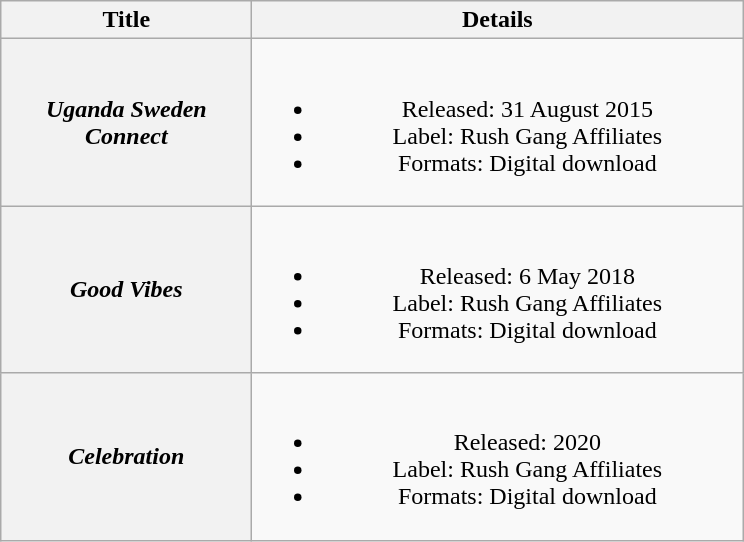<table class="wikitable plainrowheaders" style="text-align:center">
<tr>
<th scope="col" style="width:10em">Title</th>
<th scope="col" style="width:20em">Details</th>
</tr>
<tr>
<th scope="row"><em>Uganda Sweden Connect</em></th>
<td><br><ul><li>Released:  31 August 2015</li><li>Label: Rush Gang Affiliates</li><li>Formats: Digital download</li></ul></td>
</tr>
<tr>
<th scope="row"><em>Good Vibes</em></th>
<td><br><ul><li>Released: 6 May 2018</li><li>Label: Rush Gang Affiliates</li><li>Formats: Digital download</li></ul></td>
</tr>
<tr>
<th scope="row"><em>Celebration</em></th>
<td><br><ul><li>Released: 2020</li><li>Label: Rush Gang Affiliates</li><li>Formats: Digital download</li></ul></td>
</tr>
</table>
